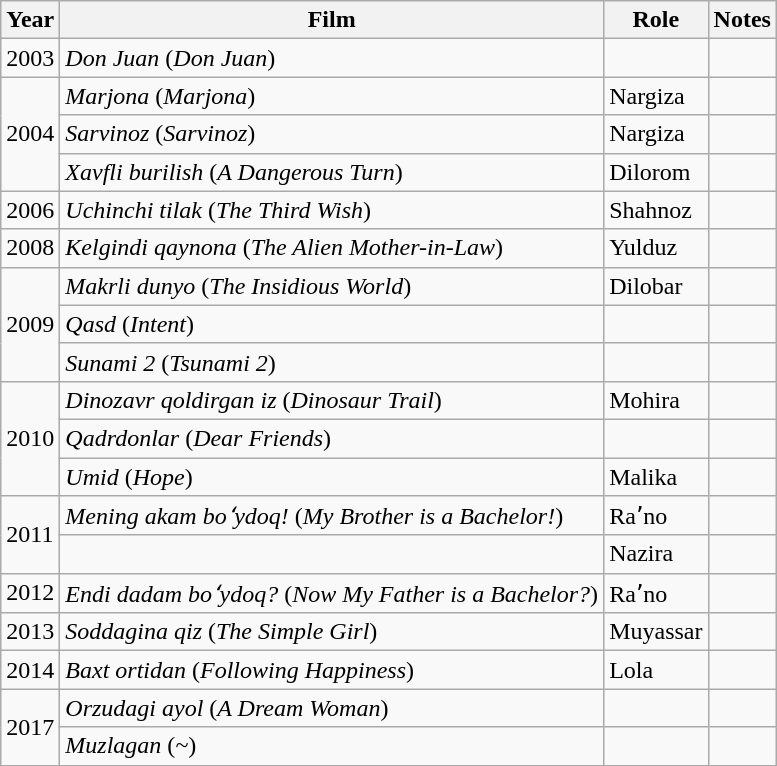<table class="wikitable sortable">
<tr>
<th>Year</th>
<th>Film</th>
<th>Role</th>
<th class = "unsortable">Notes</th>
</tr>
<tr>
<td rowspan=1>2003</td>
<td><em>Don Juan</em> (<em>Don Juan</em>)</td>
<td></td>
<td></td>
</tr>
<tr>
<td rowspan=3>2004</td>
<td><em>Marjona</em> (<em>Marjona</em>)</td>
<td>Nargiza</td>
<td></td>
</tr>
<tr>
<td><em>Sarvinoz</em> (<em>Sarvinoz</em>)</td>
<td>Nargiza</td>
<td></td>
</tr>
<tr>
<td><em>Xavfli burilish</em> (<em>A Dangerous Turn</em>)</td>
<td>Dilorom</td>
<td></td>
</tr>
<tr>
<td rowspan=1>2006</td>
<td><em>Uchinchi tilak</em> (<em>The Third Wish</em>)</td>
<td>Shahnoz</td>
<td></td>
</tr>
<tr>
<td rowspan=1>2008</td>
<td><em>Kelgindi qaynona</em> (<em>The Alien Mother-in-Law</em>)</td>
<td>Yulduz</td>
<td></td>
</tr>
<tr>
<td rowspan=3>2009</td>
<td><em>Makrli dunyo</em> (<em>The Insidious World</em>)</td>
<td>Dilobar</td>
<td></td>
</tr>
<tr>
<td><em>Qasd</em> (<em>Intent</em>)</td>
<td></td>
<td></td>
</tr>
<tr>
<td><em>Sunami 2</em> (<em>Tsunami 2</em>)</td>
<td></td>
<td></td>
</tr>
<tr>
<td rowspan=3>2010</td>
<td><em>Dinozavr qoldirgan iz</em> (<em>Dinosaur Trail</em>)</td>
<td>Mohira</td>
<td></td>
</tr>
<tr>
<td><em>Qadrdonlar</em> (<em>Dear Friends</em>)</td>
<td></td>
<td></td>
</tr>
<tr>
<td><em>Umid</em> (<em>Hope</em>)</td>
<td>Malika</td>
<td></td>
</tr>
<tr>
<td rowspan=2>2011</td>
<td><em>Mening akam boʻydoq!</em> (<em>My Brother is a Bachelor!</em>)</td>
<td>Raʼno</td>
<td></td>
</tr>
<tr>
<td><em></em></td>
<td>Nazira</td>
<td></td>
</tr>
<tr>
<td rowspan=1>2012</td>
<td><em>Endi dadam boʻydoq?</em> (<em>Now My Father is a Bachelor?</em>)</td>
<td>Raʼno</td>
<td></td>
</tr>
<tr>
<td rowspan=1>2013</td>
<td><em>Soddagina qiz</em> (<em>The Simple Girl</em>)</td>
<td>Muyassar</td>
<td></td>
</tr>
<tr>
<td rowspan=1>2014</td>
<td><em>Baxt ortidan</em> (<em>Following Happiness</em>)</td>
<td>Lola</td>
<td></td>
</tr>
<tr>
<td rowspan=2>2017</td>
<td><em>Orzudagi ayol</em> (<em>A Dream Woman</em>)</td>
<td></td>
<td></td>
</tr>
<tr>
<td><em>Muzlagan</em> (<em>~</em>)</td>
<td></td>
<td></td>
</tr>
</table>
